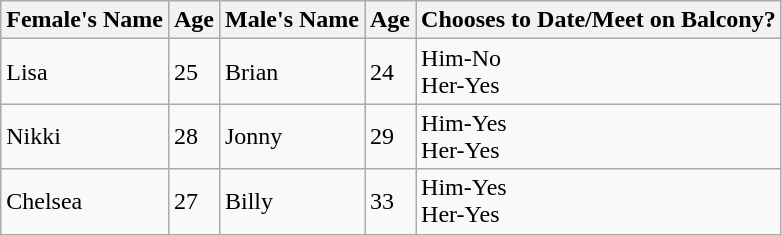<table class="wikitable">
<tr>
<th>Female's Name</th>
<th>Age</th>
<th>Male's Name</th>
<th>Age</th>
<th>Chooses to Date/Meet on Balcony?</th>
</tr>
<tr>
<td>Lisa</td>
<td>25</td>
<td>Brian</td>
<td>24</td>
<td>Him-No<br>Her-Yes</td>
</tr>
<tr>
<td>Nikki</td>
<td>28</td>
<td>Jonny</td>
<td>29</td>
<td>Him-Yes<br>Her-Yes</td>
</tr>
<tr>
<td>Chelsea</td>
<td>27</td>
<td>Billy</td>
<td>33</td>
<td>Him-Yes<br>Her-Yes</td>
</tr>
</table>
